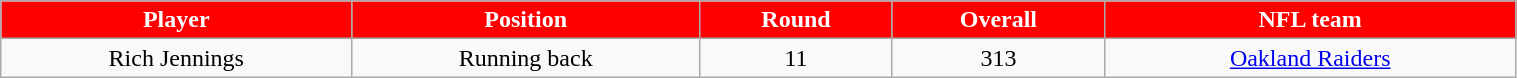<table class="wikitable" width="80%">
<tr align="center"  style="background:red;color:#FFFFFF;">
<td><strong>Player</strong></td>
<td><strong>Position</strong></td>
<td><strong>Round</strong></td>
<td><strong>Overall</strong></td>
<td><strong>NFL team</strong></td>
</tr>
<tr align="center" bgcolor="">
<td>Rich Jennings</td>
<td>Running back</td>
<td>11</td>
<td>313</td>
<td><a href='#'>Oakland Raiders</a></td>
</tr>
</table>
